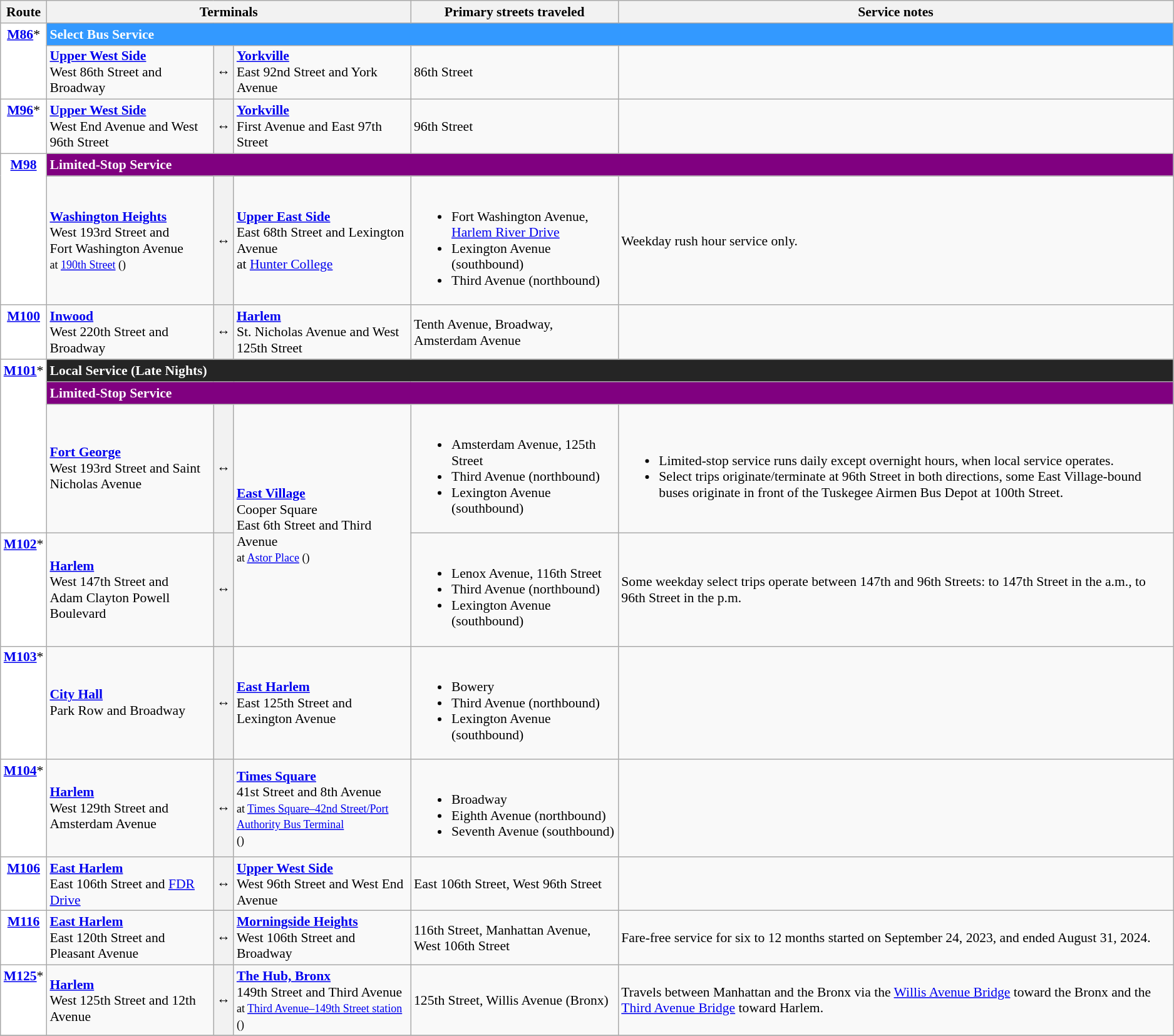<table class="wikitable" style="font-size: 90%;" |>
<tr>
<th>Route</th>
<th colspan=3>Terminals</th>
<th>Primary streets traveled</th>
<th>Service notes</th>
</tr>
<tr>
<td style="background:white; color:black" align="center" valign=top rowspan="2"><div><strong><a href='#'>M86</a></strong>*</div></td>
<td colspan=5 style="background:#3399FF; color:white" align="left"><strong>Select Bus Service</strong></td>
</tr>
<tr>
<td><strong><a href='#'>Upper West Side</a></strong><br>West 86th Street and Broadway</td>
<th><span>↔</span></th>
<td><strong><a href='#'>Yorkville</a></strong><br>East 92nd Street and York Avenue</td>
<td>86th Street</td>
<td></td>
</tr>
<tr>
<td style="background:white; color:black" align="center" valign=top><div><strong><a href='#'>M96</a></strong>*</div></td>
<td><strong><a href='#'>Upper West Side</a></strong><br>West End Avenue and West 96th Street</td>
<th><span>↔</span></th>
<td><strong><a href='#'>Yorkville</a></strong><br>First Avenue and East 97th Street</td>
<td>96th Street</td>
<td></td>
</tr>
<tr>
<td rowspan=2 style="background:white; color:black" align="center" valign=top><div><strong><a href='#'>M98</a></strong></div></td>
<td colspan=5 style="background:purple; color:white" align="left"><strong>Limited-Stop Service</strong></td>
</tr>
<tr>
<td><strong><a href='#'>Washington Heights</a></strong><br>West 193rd Street and<br>Fort Washington Avenue<br><small>at <a href='#'>190th Street</a> ()</small></td>
<th><span>↔</span></th>
<td><strong><a href='#'>Upper East Side</a></strong><br>East 68th Street and Lexington Avenue<br>at <a href='#'>Hunter College</a></td>
<td><br><ul><li>Fort Washington Avenue, <a href='#'>Harlem River Drive</a></li><li>Lexington Avenue (southbound)</li><li>Third Avenue (northbound)</li></ul></td>
<td>Weekday rush hour service only.</td>
</tr>
<tr>
<td style="background:white; color:black" align="center" valign="top"><div><strong><a href='#'>M100</a></strong><br></div></td>
<td><strong><a href='#'>Inwood</a></strong><br>West 220th Street and Broadway</td>
<th><span>↔</span></th>
<td><strong><a href='#'>Harlem</a></strong><br>St. Nicholas Avenue and West 125th Street</td>
<td>Tenth Avenue, Broadway, Amsterdam Avenue</td>
<td></td>
</tr>
<tr>
<td rowspan=3 style="background:white; color:black" align="center" valign=top><div><strong><a href='#'>M101</a></strong>*</div></td>
<td colspan=5 style="background:#252525; color:white" align="left"><strong>Local Service (Late Nights)</strong></td>
</tr>
<tr>
<td colspan=5 style="background:purple; color:white" align="left"><strong>Limited-Stop Service</strong></td>
</tr>
<tr>
<td><strong><a href='#'>Fort George</a></strong><br>West 193rd Street and Saint Nicholas Avenue</td>
<th><span>↔</span></th>
<td rowspan=2><strong><a href='#'>East Village</a></strong><br>Cooper Square<br>East 6th Street and Third Avenue<br><small>at <a href='#'>Astor Place</a> ()</small></td>
<td><br><ul><li>Amsterdam Avenue, 125th Street</li><li>Third Avenue (northbound)</li><li>Lexington Avenue (southbound)</li></ul></td>
<td><br><ul><li>Limited-stop service runs daily except overnight hours, when local service operates.</li><li>Select trips originate/terminate at 96th Street in both directions, some East Village-bound buses originate in front of the Tuskegee Airmen Bus Depot at 100th Street.</li></ul></td>
</tr>
<tr>
<td style="background:white; color:black" align="center" valign=top><div><strong><a href='#'>M102</a></strong>*</div></td>
<td><strong><a href='#'>Harlem</a></strong><br>West 147th Street and<br>Adam Clayton Powell Boulevard</td>
<th><span>↔</span></th>
<td><br><ul><li>Lenox Avenue, 116th Street</li><li>Third Avenue (northbound)</li><li>Lexington Avenue (southbound)</li></ul></td>
<td>Some weekday select trips operate between 147th and 96th Streets: to 147th Street in the a.m., to 96th Street in the p.m.</td>
</tr>
<tr>
<td style="background:white; color:black" align="center" valign=top><div><strong><a href='#'>M103</a></strong>*</div></td>
<td><strong><a href='#'>City Hall</a></strong><br>Park Row and Broadway</td>
<th><span>↔</span></th>
<td><strong><a href='#'>East Harlem</a></strong><br>East 125th Street and Lexington Avenue</td>
<td><br><ul><li>Bowery</li><li>Third Avenue (northbound)</li><li>Lexington Avenue (southbound)</li></ul></td>
<td></td>
</tr>
<tr>
<td style="background:white; color:black" align="center" valign=top><div><strong><a href='#'>M104</a></strong>*</div></td>
<td><strong><a href='#'>Harlem</a></strong><br>West 129th Street and Amsterdam Avenue</td>
<th><span>↔</span></th>
<td><strong><a href='#'>Times Square</a></strong><br>41st Street and 8th Avenue<br><small>at <a href='#'>Times Square–42nd Street/Port Authority Bus Terminal</a><br>()</small></td>
<td><br><ul><li>Broadway</li><li>Eighth Avenue (northbound)</li><li>Seventh Avenue (southbound)</li></ul></td>
<td></td>
</tr>
<tr>
<td style="background:white; color:black" align="center" valign=top><div><strong><a href='#'>M106</a></strong></div></td>
<td><strong><a href='#'>East Harlem</a></strong><br>East 106th Street and <a href='#'>FDR Drive</a></td>
<th><span>↔</span></th>
<td><strong><a href='#'>Upper West Side</a></strong><br>West 96th Street and West End Avenue</td>
<td>East 106th Street, West 96th Street</td>
<td></td>
</tr>
<tr>
<td style="background:white; color:black" align="center" valign=top><div><strong><a href='#'>M116</a></strong></div></td>
<td><strong><a href='#'>East Harlem</a></strong><br>East 120th Street and Pleasant Avenue</td>
<th><span>↔</span></th>
<td><strong><a href='#'>Morningside Heights</a></strong><br>West 106th Street and Broadway</td>
<td>116th Street, Manhattan Avenue, West 106th Street</td>
<td>Fare-free service for six to 12 months started on September 24, 2023, and ended August 31, 2024.</td>
</tr>
<tr>
<td style="background:white; color:black" align="center" valign=top><div><strong><a href='#'>M125</a></strong>*</div></td>
<td><strong><a href='#'>Harlem</a></strong><br>West 125th Street and 12th Avenue</td>
<th><span>↔</span></th>
<td><strong><a href='#'>The Hub, Bronx</a></strong><br>149th Street and Third Avenue<br><small>at <a href='#'>Third Avenue–149th Street station</a> ()</small></td>
<td>125th Street, Willis Avenue (Bronx)</td>
<td>Travels between Manhattan and the Bronx via the <a href='#'>Willis Avenue Bridge</a> toward the Bronx and the <a href='#'>Third Avenue Bridge</a> toward Harlem.</td>
</tr>
<tr>
</tr>
</table>
